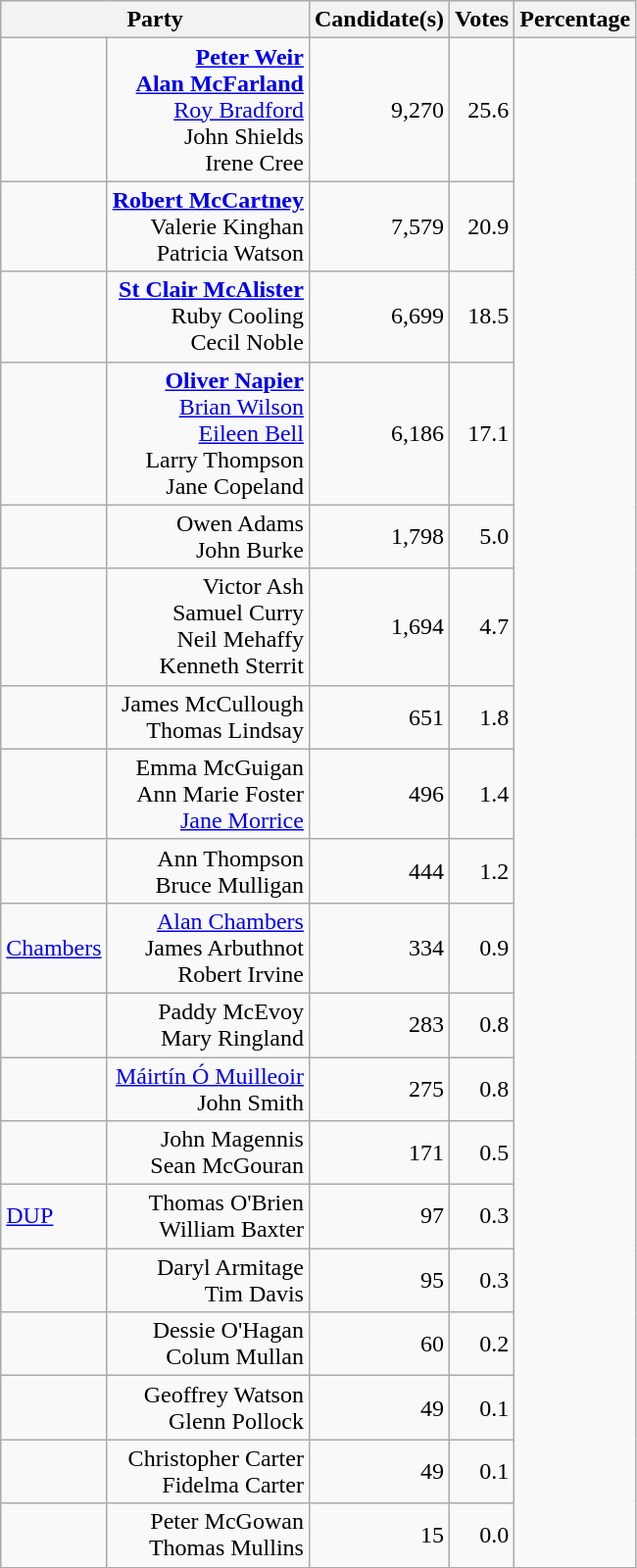<table class="wikitable">
<tr>
<th colspan="2" rowspan="1" align="center" valign="top">Party</th>
<th valign="top">Candidate(s)</th>
<th valign="top">Votes</th>
<th valign="top">Percentage</th>
</tr>
<tr>
<td></td>
<td align="right"><strong><a href='#'>Peter Weir</a></strong><br><strong><a href='#'>Alan McFarland</a></strong><br><a href='#'>Roy Bradford</a><br>John Shields<br>Irene Cree</td>
<td align="right">9,270</td>
<td align="right">25.6</td>
</tr>
<tr>
<td></td>
<td align="right"><strong><a href='#'>Robert McCartney</a></strong><br>Valerie Kinghan<br>Patricia Watson</td>
<td align="right">7,579</td>
<td align="right">20.9</td>
</tr>
<tr>
<td></td>
<td align="right"><strong><a href='#'>St Clair McAlister</a></strong><br>Ruby Cooling<br>Cecil Noble</td>
<td align="right">6,699</td>
<td align="right">18.5</td>
</tr>
<tr>
<td></td>
<td align="right"><strong><a href='#'>Oliver Napier</a></strong><br><a href='#'>Brian Wilson</a><br><a href='#'>Eileen Bell</a><br>Larry Thompson<br>Jane Copeland</td>
<td align="right">6,186</td>
<td align="right">17.1</td>
</tr>
<tr>
<td></td>
<td align="right">Owen Adams<br>John Burke</td>
<td align="right">1,798</td>
<td align="right">5.0</td>
</tr>
<tr>
<td></td>
<td align="right">Victor Ash<br>Samuel Curry<br>Neil Mehaffy<br>Kenneth Sterrit</td>
<td align="right">1,694</td>
<td align="right">4.7</td>
</tr>
<tr>
<td></td>
<td align="right">James McCullough<br>Thomas Lindsay</td>
<td align="right">651</td>
<td align="right">1.8</td>
</tr>
<tr>
<td></td>
<td align="right">Emma McGuigan<br>Ann Marie Foster<br><a href='#'>Jane Morrice</a></td>
<td align="right">496</td>
<td align="right">1.4</td>
</tr>
<tr>
<td></td>
<td align="right">Ann Thompson<br>Bruce Mulligan</td>
<td align="right">444</td>
<td align="right">1.2</td>
</tr>
<tr>
<td> <a href='#'>Chambers</a></td>
<td align="right"><a href='#'>Alan Chambers</a><br>James Arbuthnot<br>Robert Irvine</td>
<td align="right">334</td>
<td align="right">0.9</td>
</tr>
<tr>
<td></td>
<td align="right">Paddy McEvoy<br>Mary Ringland</td>
<td align="right">283</td>
<td align="right">0.8</td>
</tr>
<tr>
<td></td>
<td align="right"><a href='#'>Máirtín Ó Muilleoir</a><br>John Smith</td>
<td align="right">275</td>
<td align="right">0.8</td>
</tr>
<tr>
<td></td>
<td align="right">John Magennis<br>Sean McGouran</td>
<td align="right">171</td>
<td align="right">0.5</td>
</tr>
<tr>
<td> <a href='#'>DUP</a></td>
<td align="right">Thomas O'Brien<br>William Baxter</td>
<td align="right">97</td>
<td align="right">0.3</td>
</tr>
<tr>
<td></td>
<td align="right">Daryl Armitage<br>Tim Davis</td>
<td align="right">95</td>
<td align="right">0.3</td>
</tr>
<tr>
<td></td>
<td align="right">Dessie O'Hagan<br>Colum Mullan</td>
<td align="right">60</td>
<td align="right">0.2</td>
</tr>
<tr>
<td></td>
<td align="right">Geoffrey Watson<br>Glenn Pollock</td>
<td align="right">49</td>
<td align="right">0.1</td>
</tr>
<tr>
<td></td>
<td align="right">Christopher Carter<br>Fidelma Carter</td>
<td align="right">49</td>
<td align="right">0.1</td>
</tr>
<tr>
<td></td>
<td align="right">Peter McGowan<br>Thomas Mullins</td>
<td align="right">15</td>
<td align="right">0.0</td>
</tr>
</table>
